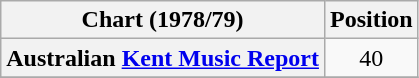<table class="wikitable sortable plainrowheaders">
<tr>
<th scope="col">Chart (1978/79)</th>
<th scope="col">Position</th>
</tr>
<tr>
<th scope="row">Australian <a href='#'>Kent Music Report</a></th>
<td style="text-align:center;">40</td>
</tr>
<tr>
</tr>
</table>
